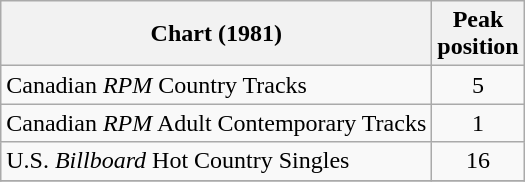<table class="wikitable sortable">
<tr>
<th align="left">Chart (1981)</th>
<th align="center">Peak<br>position</th>
</tr>
<tr>
<td align="left">Canadian <em>RPM</em> Country Tracks</td>
<td align="center">5</td>
</tr>
<tr>
<td align="left">Canadian <em>RPM</em> Adult Contemporary Tracks</td>
<td align="center">1</td>
</tr>
<tr>
<td align="left">U.S. <em>Billboard</em> Hot Country Singles</td>
<td align="center">16</td>
</tr>
<tr>
</tr>
</table>
